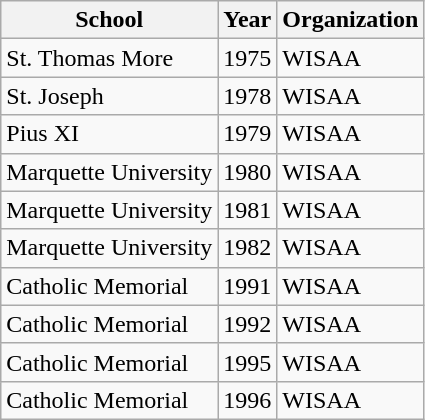<table class="wikitable">
<tr>
<th>School</th>
<th>Year</th>
<th>Organization</th>
</tr>
<tr>
<td>St. Thomas More</td>
<td>1975</td>
<td>WISAA</td>
</tr>
<tr>
<td>St. Joseph</td>
<td>1978</td>
<td>WISAA</td>
</tr>
<tr>
<td>Pius XI</td>
<td>1979</td>
<td>WISAA</td>
</tr>
<tr>
<td>Marquette University</td>
<td>1980</td>
<td>WISAA</td>
</tr>
<tr>
<td>Marquette University</td>
<td>1981</td>
<td>WISAA</td>
</tr>
<tr>
<td>Marquette University</td>
<td>1982</td>
<td>WISAA</td>
</tr>
<tr>
<td>Catholic Memorial</td>
<td>1991</td>
<td>WISAA</td>
</tr>
<tr>
<td>Catholic Memorial</td>
<td>1992</td>
<td>WISAA</td>
</tr>
<tr>
<td>Catholic Memorial</td>
<td>1995</td>
<td>WISAA</td>
</tr>
<tr>
<td>Catholic Memorial</td>
<td>1996</td>
<td>WISAA</td>
</tr>
</table>
